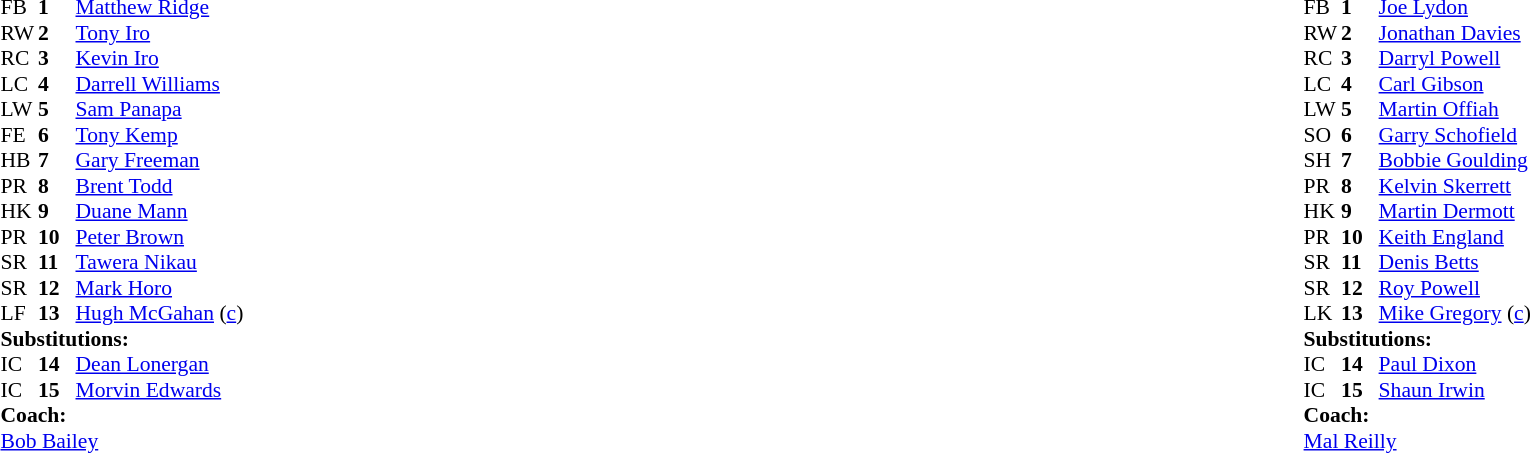<table width="100%">
<tr>
<td valign="top" width="50%"><br><table style="font-size: 90%" cellspacing="0" cellpadding="0">
<tr>
<th width="25"></th>
<th width="25"></th>
</tr>
<tr>
<td>FB</td>
<td><strong>1</strong></td>
<td> <a href='#'>Matthew Ridge</a></td>
</tr>
<tr>
<td>RW</td>
<td><strong>2</strong></td>
<td> <a href='#'>Tony Iro</a></td>
</tr>
<tr>
<td>RC</td>
<td><strong>3</strong></td>
<td> <a href='#'>Kevin Iro</a></td>
</tr>
<tr>
<td>LC</td>
<td><strong>4</strong></td>
<td> <a href='#'>Darrell Williams</a></td>
</tr>
<tr>
<td>LW</td>
<td><strong>5</strong></td>
<td> <a href='#'>Sam Panapa</a></td>
</tr>
<tr>
<td>FE</td>
<td><strong>6</strong></td>
<td> <a href='#'>Tony Kemp</a></td>
</tr>
<tr>
<td>HB</td>
<td><strong>7</strong></td>
<td> <a href='#'>Gary Freeman</a></td>
</tr>
<tr>
<td>PR</td>
<td><strong>8</strong></td>
<td> <a href='#'>Brent Todd</a></td>
</tr>
<tr>
<td>HK</td>
<td><strong>9</strong></td>
<td> <a href='#'>Duane Mann</a></td>
</tr>
<tr>
<td>PR</td>
<td><strong>10</strong></td>
<td> <a href='#'>Peter Brown</a></td>
</tr>
<tr>
<td>SR</td>
<td><strong>11</strong></td>
<td> <a href='#'>Tawera Nikau</a></td>
</tr>
<tr>
<td>SR</td>
<td><strong>12</strong></td>
<td> <a href='#'>Mark Horo</a></td>
</tr>
<tr>
<td>LF</td>
<td><strong>13</strong></td>
<td> <a href='#'>Hugh McGahan</a> (<a href='#'>c</a>)</td>
</tr>
<tr>
<td colspan=3><strong>Substitutions:</strong></td>
</tr>
<tr>
<td>IC</td>
<td><strong>14</strong></td>
<td> <a href='#'>Dean Lonergan</a></td>
</tr>
<tr>
<td>IC</td>
<td><strong>15</strong></td>
<td> <a href='#'>Morvin Edwards</a></td>
</tr>
<tr>
<td colspan=3><strong>Coach:</strong></td>
</tr>
<tr>
<td colspan="4"> <a href='#'>Bob Bailey</a></td>
</tr>
</table>
</td>
<td valign="top" width="50%"><br><table style="font-size: 90%" cellspacing="0" cellpadding="0" align="center">
<tr>
<th width="25"></th>
<th width="25"></th>
</tr>
<tr>
<td>FB</td>
<td><strong>1</strong></td>
<td> <a href='#'>Joe Lydon</a></td>
</tr>
<tr>
<td>RW</td>
<td><strong>2</strong></td>
<td> <a href='#'>Jonathan Davies</a></td>
</tr>
<tr>
<td>RC</td>
<td><strong>3</strong></td>
<td> <a href='#'>Darryl Powell</a></td>
</tr>
<tr>
<td>LC</td>
<td><strong>4</strong></td>
<td> <a href='#'>Carl Gibson</a></td>
</tr>
<tr>
<td>LW</td>
<td><strong>5</strong></td>
<td> <a href='#'>Martin Offiah</a></td>
</tr>
<tr>
<td>SO</td>
<td><strong>6</strong></td>
<td> <a href='#'>Garry Schofield</a></td>
</tr>
<tr>
<td>SH</td>
<td><strong>7</strong></td>
<td> <a href='#'>Bobbie Goulding</a></td>
</tr>
<tr>
<td>PR</td>
<td><strong>8</strong></td>
<td> <a href='#'>Kelvin Skerrett</a></td>
</tr>
<tr>
<td>HK</td>
<td><strong>9</strong></td>
<td> <a href='#'>Martin Dermott</a></td>
</tr>
<tr>
<td>PR</td>
<td><strong>10</strong></td>
<td> <a href='#'>Keith England</a></td>
</tr>
<tr>
<td>SR</td>
<td><strong>11</strong></td>
<td> <a href='#'>Denis Betts</a></td>
</tr>
<tr>
<td>SR</td>
<td><strong>12</strong></td>
<td> <a href='#'>Roy Powell</a></td>
</tr>
<tr>
<td>LK</td>
<td><strong>13</strong></td>
<td> <a href='#'>Mike Gregory</a> (<a href='#'>c</a>)</td>
</tr>
<tr>
<td colspan=3><strong>Substitutions:</strong></td>
</tr>
<tr>
<td>IC</td>
<td><strong>14</strong></td>
<td> <a href='#'>Paul Dixon</a></td>
</tr>
<tr>
<td>IC</td>
<td><strong>15</strong></td>
<td> <a href='#'>Shaun Irwin</a></td>
</tr>
<tr>
<td colspan=3><strong>Coach:</strong></td>
</tr>
<tr>
<td colspan="4"> <a href='#'>Mal Reilly</a></td>
</tr>
</table>
</td>
</tr>
</table>
